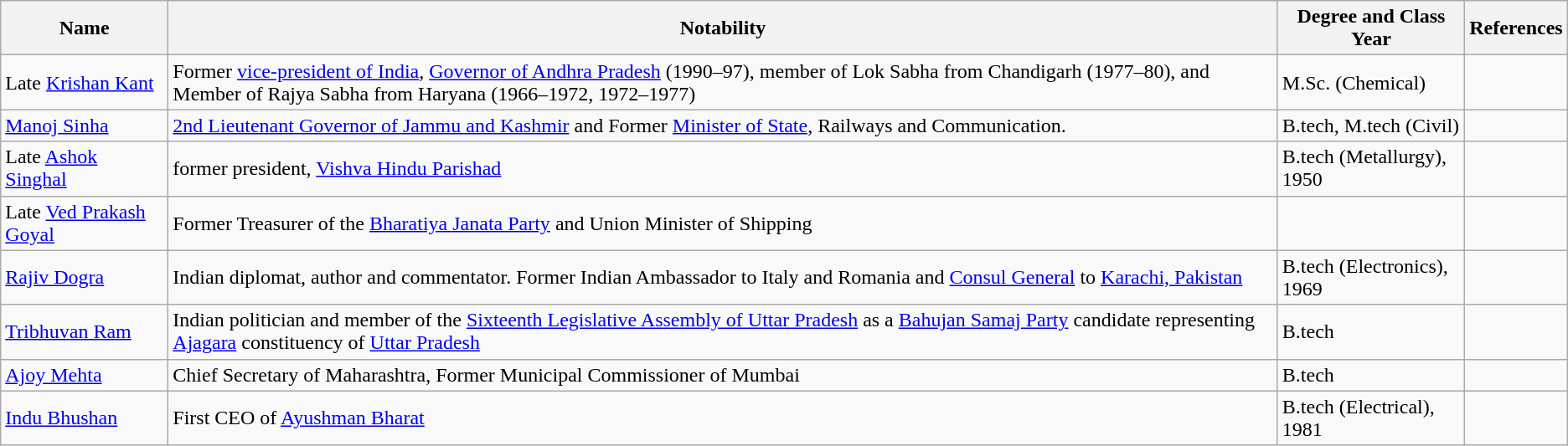<table class="wikitable">
<tr>
<th>Name</th>
<th>Notability</th>
<th>Degree and Class Year</th>
<th>References</th>
</tr>
<tr>
<td>Late <a href='#'>Krishan Kant</a></td>
<td>Former <a href='#'>vice-president of India</a>, <a href='#'>Governor of Andhra Pradesh</a> (1990–97), member of Lok Sabha from Chandigarh (1977–80), and Member of Rajya Sabha from Haryana (1966–1972, 1972–1977)</td>
<td>M.Sc. (Chemical)</td>
<td></td>
</tr>
<tr>
<td><a href='#'>Manoj Sinha</a></td>
<td><a href='#'>2nd Lieutenant Governor of Jammu and Kashmir</a> and Former <a href='#'>Minister of State</a>, Railways and Communication.</td>
<td>B.tech, M.tech (Civil)</td>
<td></td>
</tr>
<tr>
<td>Late <a href='#'>Ashok Singhal</a></td>
<td>former president, <a href='#'>Vishva Hindu Parishad</a></td>
<td>B.tech (Metallurgy), 1950</td>
<td></td>
</tr>
<tr>
<td>Late <a href='#'>Ved Prakash Goyal</a></td>
<td>Former Treasurer of the <a href='#'>Bharatiya Janata Party</a> and Union Minister of Shipping</td>
<td></td>
<td></td>
</tr>
<tr>
<td><a href='#'>Rajiv Dogra</a></td>
<td>Indian diplomat, author and commentator. Former Indian Ambassador to Italy and Romania and <a href='#'>Consul General</a> to <a href='#'>Karachi, Pakistan</a></td>
<td>B.tech (Electronics), 1969</td>
<td></td>
</tr>
<tr>
<td><a href='#'>Tribhuvan Ram</a></td>
<td>Indian politician and member of the <a href='#'>Sixteenth Legislative Assembly of Uttar Pradesh</a> as a <a href='#'>Bahujan Samaj Party</a> candidate representing <a href='#'>Ajagara</a> constituency of <a href='#'>Uttar Pradesh</a></td>
<td>B.tech</td>
<td></td>
</tr>
<tr>
<td><a href='#'>Ajoy Mehta</a></td>
<td>Chief Secretary of Maharashtra, Former Municipal Commissioner of Mumbai</td>
<td>B.tech</td>
<td></td>
</tr>
<tr>
<td><a href='#'>Indu Bhushan</a></td>
<td>First CEO of <a href='#'>Ayushman Bharat</a></td>
<td>B.tech (Electrical), 1981</td>
<td></td>
</tr>
</table>
